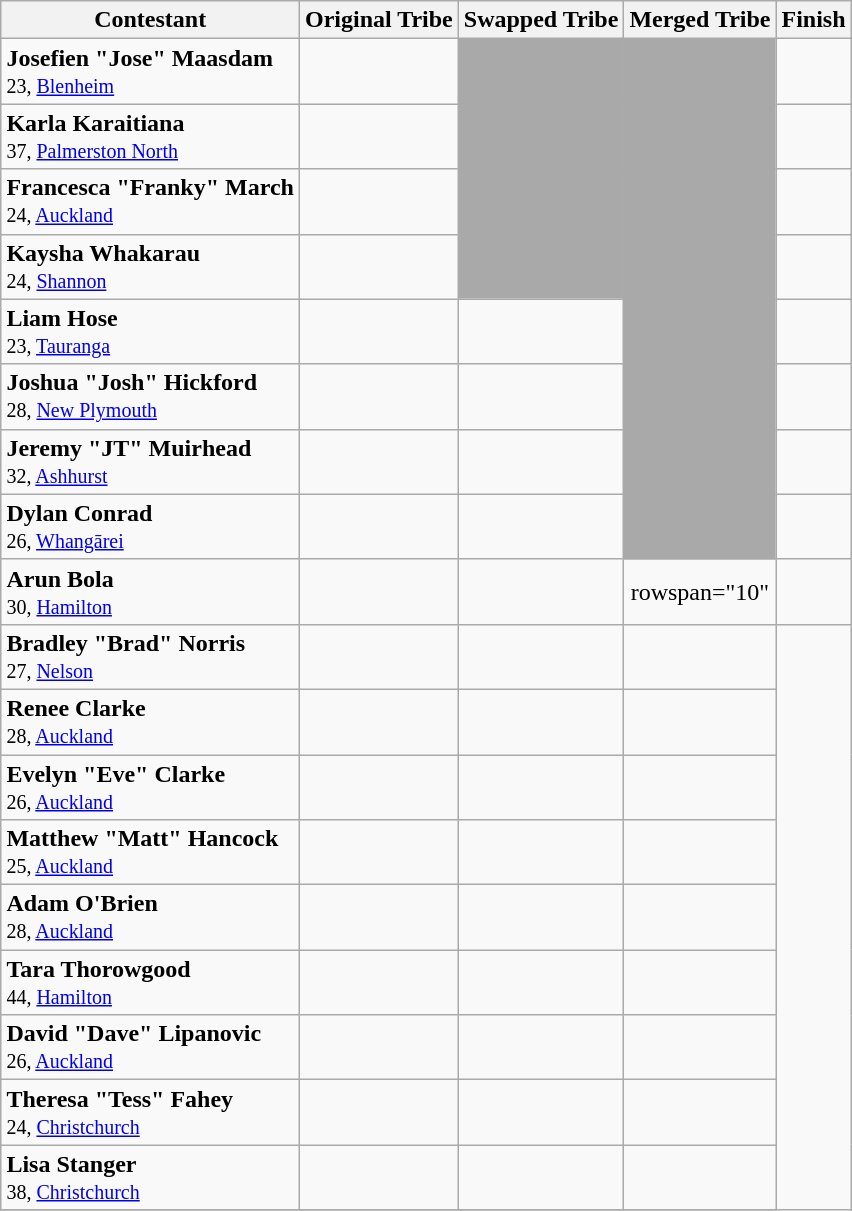<table class="wikitable sortable nowrap" style="margin:auto; text-align:center">
<tr>
<th>Contestant</th>
<th>Original Tribe</th>
<th>Swapped Tribe</th>
<th>Merged Tribe</th>
<th>Finish</th>
</tr>
<tr>
<td align="left"><strong>Josefien "Jose" Maasdam</strong><br><small>23, <a href='#'>Blenheim</a></small></td>
<td></td>
<td rowspan="4" bgcolor="darkgray"></td>
<td rowspan="8" bgcolor="darkgray"></td>
<td></td>
</tr>
<tr>
<td align="left"><strong>Karla Karaitiana</strong><br><small>37, <a href='#'>Palmerston North</a></small></td>
<td></td>
<td></td>
</tr>
<tr>
<td align="left"><strong>Francesca "Franky" March</strong><br><small>24, <a href='#'>Auckland</a></small></td>
<td></td>
<td></td>
</tr>
<tr>
<td align="left"><strong>Kaysha Whakarau</strong><br><small>24, <a href='#'>Shannon</a></small></td>
<td></td>
<td></td>
</tr>
<tr>
<td align="left"><strong>Liam Hose</strong><br><small>23, <a href='#'>Tauranga</a></small></td>
<td></td>
<td></td>
<td></td>
</tr>
<tr>
<td align="left"><strong>Joshua "Josh" Hickford</strong><br><small>28, <a href='#'>New Plymouth</a></small></td>
<td></td>
<td></td>
<td></td>
</tr>
<tr>
<td align="left"><strong>Jeremy "JT" Muirhead</strong><br><small>32, <a href='#'>Ashhurst</a></small></td>
<td></td>
<td></td>
<td></td>
</tr>
<tr>
<td align="left"><strong>Dylan Conrad</strong><br><small>26, <a href='#'>Whangārei</a></small></td>
<td></td>
<td></td>
<td></td>
</tr>
<tr>
<td align="left"><strong>Arun Bola</strong><br><small>30, <a href='#'>Hamilton</a></small></td>
<td></td>
<td></td>
<td>rowspan="10" </td>
<td></td>
</tr>
<tr>
<td align="left"><strong>Bradley "Brad" Norris</strong><br><small>27, <a href='#'>Nelson</a></small></td>
<td></td>
<td></td>
<td></td>
</tr>
<tr>
<td align="left"><strong>Renee Clarke</strong><br><small>28, <a href='#'>Auckland</a></small></td>
<td></td>
<td></td>
<td></td>
</tr>
<tr>
<td align="left"><strong>Evelyn "Eve" Clarke</strong><br><small>26, <a href='#'>Auckland</a></small></td>
<td></td>
<td></td>
<td></td>
</tr>
<tr>
<td align="left"><strong>Matthew "Matt" Hancock</strong><br><small>25, <a href='#'>Auckland</a></small></td>
<td></td>
<td></td>
<td></td>
</tr>
<tr>
<td align="left"><strong>Adam O'Brien</strong><br><small>28, <a href='#'>Auckland</a></small></td>
<td></td>
<td></td>
<td></td>
</tr>
<tr>
<td align="left"><strong>Tara Thorowgood</strong><br><small>44, <a href='#'>Hamilton</a></small></td>
<td></td>
<td></td>
<td></td>
</tr>
<tr>
<td align="left"><strong>David "Dave" Lipanovic</strong><br><small>26, <a href='#'>Auckland</a></small></td>
<td></td>
<td></td>
<td></td>
</tr>
<tr>
<td align="left"><strong>Theresa "Tess" Fahey</strong><br><small>24, <a href='#'>Christchurch</a></small></td>
<td></td>
<td></td>
<td></td>
</tr>
<tr>
<td align="left"><strong>Lisa Stanger</strong><br><small>38, <a href='#'>Christchurch</a></small></td>
<td></td>
<td></td>
<td></td>
</tr>
<tr>
</tr>
</table>
